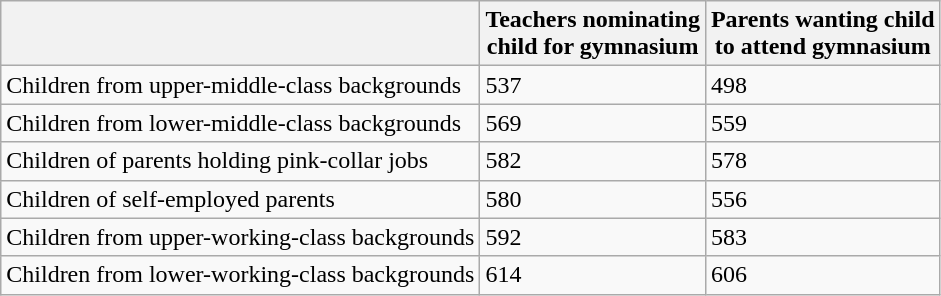<table class="wikitable sortable">
<tr>
<th></th>
<th>Teachers nominating<br>child for gymnasium</th>
<th>Parents wanting child<br>to attend gymnasium</th>
</tr>
<tr>
<td>Children from upper-middle-class backgrounds</td>
<td>537</td>
<td>498</td>
</tr>
<tr>
<td>Children from lower-middle-class backgrounds</td>
<td>569</td>
<td>559</td>
</tr>
<tr>
<td>Children of parents holding pink-collar jobs</td>
<td>582</td>
<td>578</td>
</tr>
<tr>
<td>Children of self-employed parents</td>
<td>580</td>
<td>556</td>
</tr>
<tr>
<td>Children from upper-working-class backgrounds</td>
<td>592</td>
<td>583</td>
</tr>
<tr>
<td>Children from lower-working-class backgrounds</td>
<td>614</td>
<td>606</td>
</tr>
</table>
